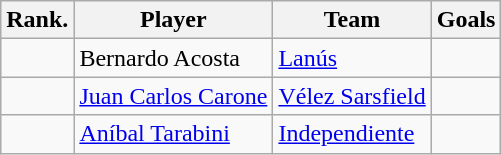<table class="wikitable" style="text-align:">
<tr>
<th>Rank.</th>
<th>Player</th>
<th>Team</th>
<th>Goals</th>
</tr>
<tr>
<td></td>
<td> Bernardo Acosta</td>
<td><a href='#'>Lanús</a></td>
<td></td>
</tr>
<tr>
<td></td>
<td> <a href='#'>Juan Carlos Carone</a></td>
<td><a href='#'>Vélez Sarsfield</a></td>
<td></td>
</tr>
<tr>
<td></td>
<td> <a href='#'>Aníbal Tarabini</a></td>
<td><a href='#'>Independiente</a></td>
<td></td>
</tr>
</table>
